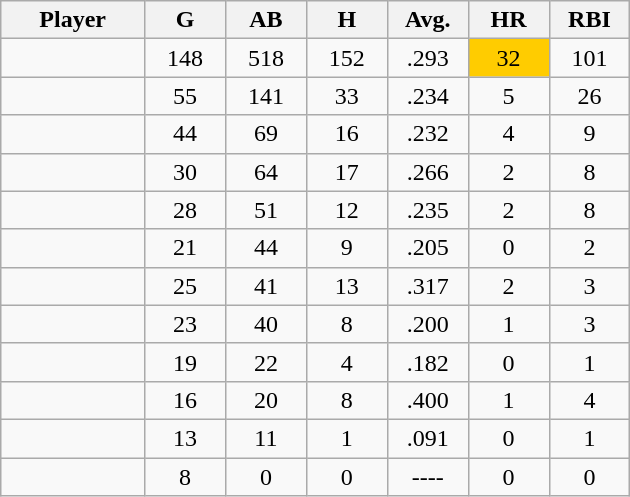<table class="wikitable sortable">
<tr>
<th bgcolor="#DDDDFF" width="16%">Player</th>
<th bgcolor="#DDDDFF" width="9%">G</th>
<th bgcolor="#DDDDFF" width="9%">AB</th>
<th bgcolor="#DDDDFF" width="9%">H</th>
<th bgcolor="#DDDDFF" width="9%">Avg.</th>
<th bgcolor="#DDDDFF" width="9%">HR</th>
<th bgcolor="#DDDDFF" width="9%">RBI</th>
</tr>
<tr align="center">
<td></td>
<td>148</td>
<td>518</td>
<td>152</td>
<td>.293</td>
<td bgcolor=#ffcc00>32</td>
<td>101</td>
</tr>
<tr align="center">
<td></td>
<td>55</td>
<td>141</td>
<td>33</td>
<td>.234</td>
<td>5</td>
<td>26</td>
</tr>
<tr align="center">
<td></td>
<td>44</td>
<td>69</td>
<td>16</td>
<td>.232</td>
<td>4</td>
<td>9</td>
</tr>
<tr align="center">
<td></td>
<td>30</td>
<td>64</td>
<td>17</td>
<td>.266</td>
<td>2</td>
<td>8</td>
</tr>
<tr align="center">
<td></td>
<td>28</td>
<td>51</td>
<td>12</td>
<td>.235</td>
<td>2</td>
<td>8</td>
</tr>
<tr align="center">
<td></td>
<td>21</td>
<td>44</td>
<td>9</td>
<td>.205</td>
<td>0</td>
<td>2</td>
</tr>
<tr align="center">
<td></td>
<td>25</td>
<td>41</td>
<td>13</td>
<td>.317</td>
<td>2</td>
<td>3</td>
</tr>
<tr align=center>
<td></td>
<td>23</td>
<td>40</td>
<td>8</td>
<td>.200</td>
<td>1</td>
<td>3</td>
</tr>
<tr align="center">
<td></td>
<td>19</td>
<td>22</td>
<td>4</td>
<td>.182</td>
<td>0</td>
<td>1</td>
</tr>
<tr align="center">
<td></td>
<td>16</td>
<td>20</td>
<td>8</td>
<td>.400</td>
<td>1</td>
<td>4</td>
</tr>
<tr align="center">
<td></td>
<td>13</td>
<td>11</td>
<td>1</td>
<td>.091</td>
<td>0</td>
<td>1</td>
</tr>
<tr align="center">
<td></td>
<td>8</td>
<td>0</td>
<td>0</td>
<td>----</td>
<td>0</td>
<td>0</td>
</tr>
</table>
